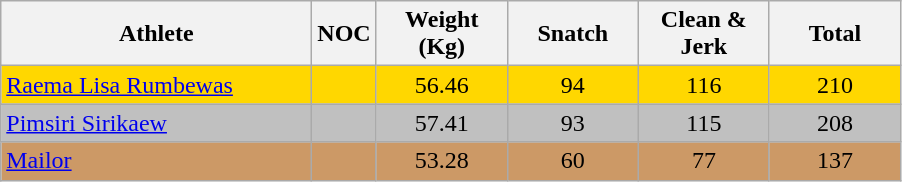<table class="wikitable" style="text-align:center">
<tr>
<th width=200>Athlete</th>
<th width=10>NOC</th>
<th width=80>Weight (Kg)</th>
<th width=80>Snatch</th>
<th width=80>Clean & Jerk</th>
<th width=80>Total</th>
</tr>
<tr bgcolor=gold>
<td align="left"><a href='#'>Raema Lisa Rumbewas</a></td>
<td></td>
<td>56.46</td>
<td>94</td>
<td>116</td>
<td>210</td>
</tr>
<tr bgcolor=silver>
<td align="left"><a href='#'>Pimsiri Sirikaew</a></td>
<td></td>
<td>57.41</td>
<td>93</td>
<td>115</td>
<td>208</td>
</tr>
<tr bgcolor=CC9966>
<td align="left"><a href='#'>Mailor</a></td>
<td></td>
<td>53.28</td>
<td>60</td>
<td>77</td>
<td>137</td>
</tr>
</table>
